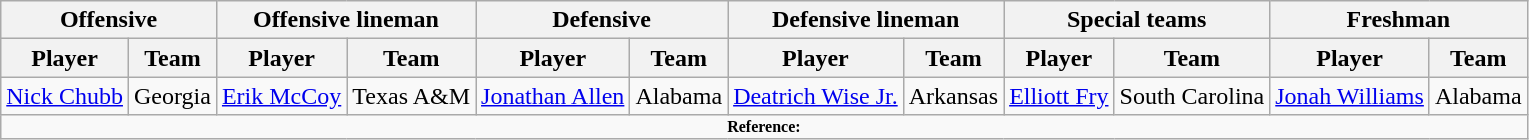<table class="wikitable">
<tr>
<th colspan="2">Offensive</th>
<th colspan="2">Offensive lineman</th>
<th colspan="2">Defensive</th>
<th colspan="2">Defensive lineman</th>
<th colspan="2">Special teams</th>
<th colspan="2">Freshman</th>
</tr>
<tr>
<th>Player</th>
<th>Team</th>
<th>Player</th>
<th>Team</th>
<th>Player</th>
<th>Team</th>
<th>Player</th>
<th>Team</th>
<th>Player</th>
<th>Team</th>
<th>Player</th>
<th>Team</th>
</tr>
<tr>
<td><a href='#'>Nick Chubb</a></td>
<td>Georgia</td>
<td><a href='#'>Erik McCoy</a></td>
<td>Texas A&M</td>
<td><a href='#'>Jonathan Allen</a></td>
<td>Alabama</td>
<td><a href='#'>Deatrich Wise Jr.</a></td>
<td>Arkansas</td>
<td><a href='#'>Elliott Fry</a></td>
<td>South Carolina</td>
<td><a href='#'>Jonah Williams</a></td>
<td>Alabama</td>
</tr>
<tr>
<td colspan="12"  style="font-size:8pt; text-align:center;"><strong>Reference:</strong></td>
</tr>
</table>
